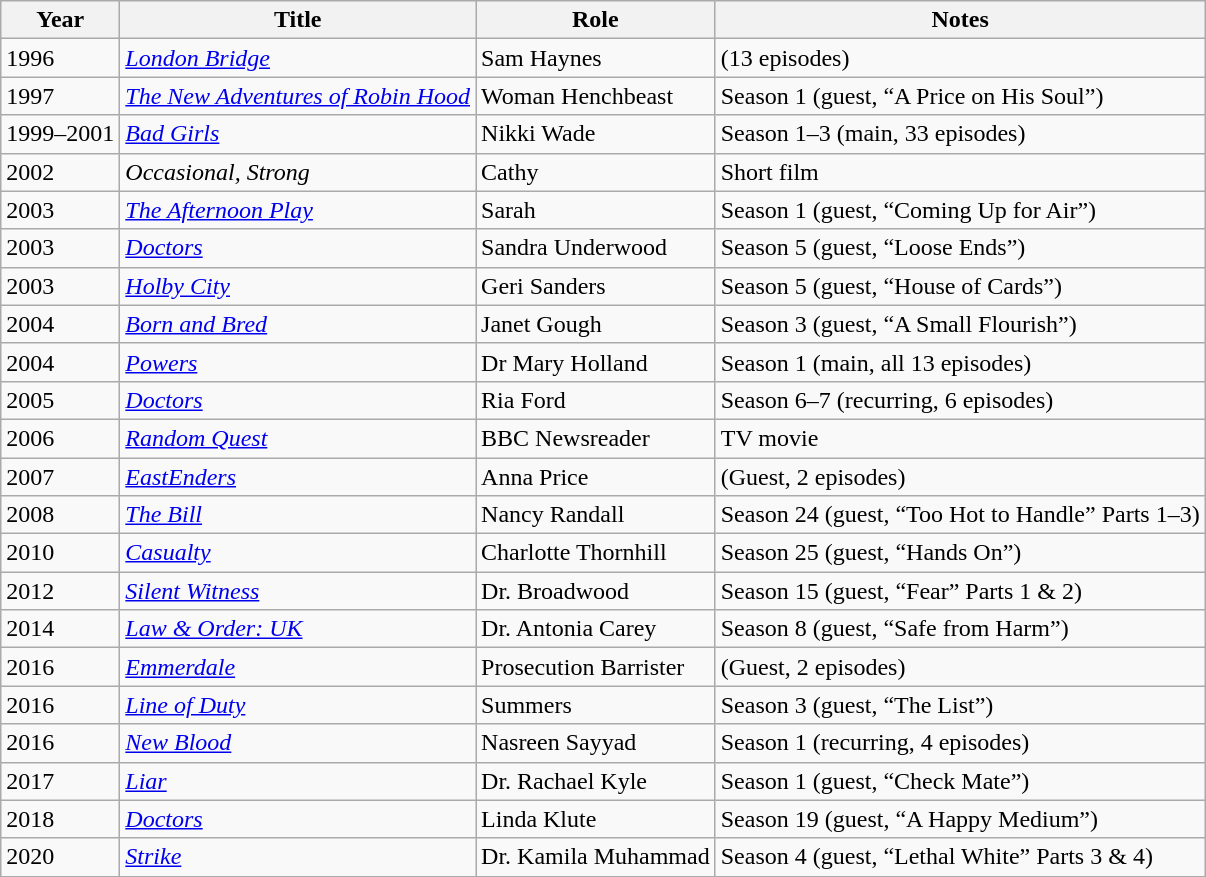<table class="wikitable plainrowheaders sortable">
<tr>
<th scope="col">Year</th>
<th scope="col">Title</th>
<th scope="col">Role</th>
<th class="unsortable">Notes</th>
</tr>
<tr>
<td>1996</td>
<td><em><a href='#'>London Bridge</a></em></td>
<td>Sam Haynes</td>
<td>(13 episodes)</td>
</tr>
<tr>
<td>1997</td>
<td><em><a href='#'>The New Adventures of Robin Hood</a></em></td>
<td>Woman Henchbeast</td>
<td>Season 1 (guest, “A Price on His Soul”)</td>
</tr>
<tr>
<td>1999–2001</td>
<td><em><a href='#'>Bad Girls</a></em></td>
<td>Nikki Wade</td>
<td>Season 1–3 (main, 33 episodes)</td>
</tr>
<tr>
<td>2002</td>
<td><em>Occasional, Strong</em></td>
<td>Cathy</td>
<td>Short film</td>
</tr>
<tr>
<td>2003</td>
<td><em><a href='#'>The Afternoon Play</a></em></td>
<td>Sarah</td>
<td>Season 1 (guest, “Coming Up for Air”)</td>
</tr>
<tr>
<td>2003</td>
<td><em><a href='#'>Doctors</a></em></td>
<td>Sandra Underwood</td>
<td>Season 5 (guest, “Loose Ends”)</td>
</tr>
<tr>
<td>2003</td>
<td><em><a href='#'>Holby City</a></em></td>
<td>Geri Sanders</td>
<td>Season 5 (guest, “House of Cards”)</td>
</tr>
<tr>
<td>2004</td>
<td><em><a href='#'>Born and Bred</a></em></td>
<td>Janet Gough</td>
<td>Season 3 (guest, “A Small Flourish”)</td>
</tr>
<tr>
<td>2004</td>
<td><em><a href='#'>Powers</a></em></td>
<td>Dr Mary Holland</td>
<td>Season 1 (main, all 13 episodes)</td>
</tr>
<tr>
<td>2005</td>
<td><em><a href='#'>Doctors</a></em></td>
<td>Ria Ford</td>
<td>Season 6–7 (recurring, 6 episodes)</td>
</tr>
<tr>
<td>2006</td>
<td><em><a href='#'>Random Quest</a></em></td>
<td>BBC Newsreader</td>
<td>TV movie</td>
</tr>
<tr>
<td>2007</td>
<td><em><a href='#'>EastEnders</a></em></td>
<td>Anna Price</td>
<td>(Guest, 2 episodes)</td>
</tr>
<tr>
<td>2008</td>
<td><em><a href='#'>The Bill</a></em></td>
<td>Nancy Randall</td>
<td>Season 24 (guest, “Too Hot to Handle” Parts 1–3)</td>
</tr>
<tr>
<td>2010</td>
<td><em><a href='#'>Casualty</a></em></td>
<td>Charlotte Thornhill</td>
<td>Season 25 (guest, “Hands On”)</td>
</tr>
<tr>
<td>2012</td>
<td><em><a href='#'>Silent Witness</a></em></td>
<td>Dr. Broadwood</td>
<td>Season 15 (guest, “Fear” Parts 1 & 2)</td>
</tr>
<tr>
<td>2014</td>
<td><em><a href='#'>Law & Order: UK</a></em></td>
<td>Dr. Antonia Carey</td>
<td>Season 8 (guest, “Safe from Harm”)</td>
</tr>
<tr>
<td>2016</td>
<td><em><a href='#'>Emmerdale</a></em></td>
<td>Prosecution Barrister</td>
<td>(Guest, 2 episodes)</td>
</tr>
<tr>
<td>2016</td>
<td><em><a href='#'>Line of Duty</a></em></td>
<td>Summers</td>
<td>Season 3 (guest, “The List”)</td>
</tr>
<tr>
<td>2016</td>
<td><em><a href='#'>New Blood</a></em></td>
<td>Nasreen Sayyad</td>
<td>Season 1 (recurring, 4 episodes)</td>
</tr>
<tr>
<td>2017</td>
<td><em><a href='#'>Liar</a></em></td>
<td>Dr. Rachael Kyle</td>
<td>Season 1 (guest, “Check Mate”)</td>
</tr>
<tr>
<td>2018</td>
<td><em><a href='#'>Doctors</a></em></td>
<td>Linda Klute</td>
<td>Season 19 (guest, “A Happy Medium”)</td>
</tr>
<tr>
<td>2020</td>
<td><em><a href='#'>Strike</a></em></td>
<td>Dr. Kamila Muhammad</td>
<td>Season 4 (guest, “Lethal White” Parts 3 & 4)</td>
</tr>
</table>
